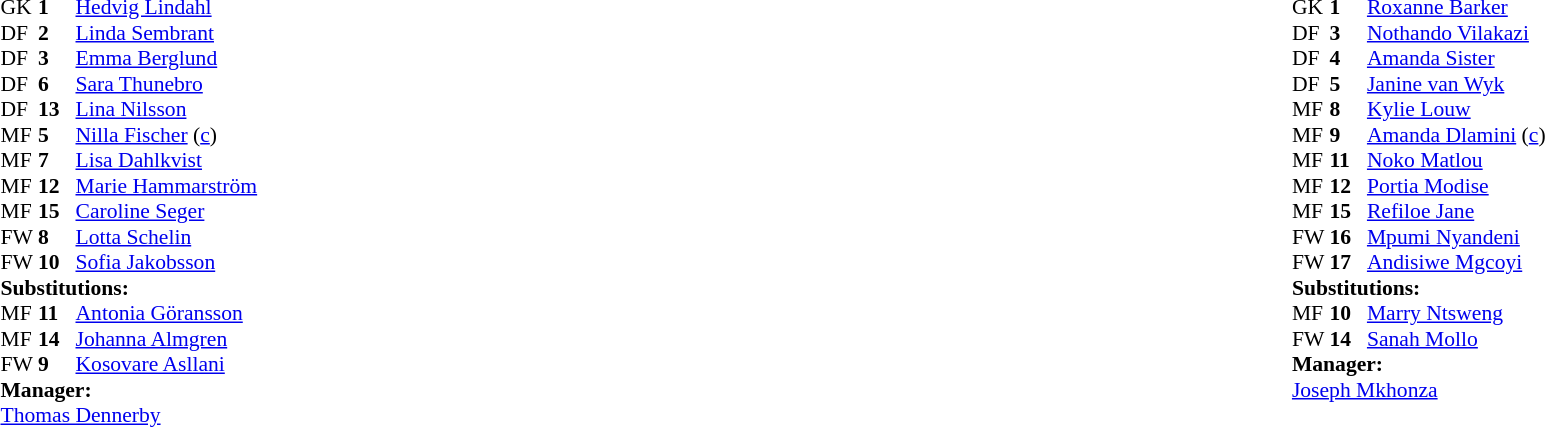<table width="100%">
<tr>
<td valign="top" width="50%"><br><table style="font-size: 90%" cellspacing="0" cellpadding="0">
<tr>
<th width="25"></th>
<th width="25"></th>
</tr>
<tr>
<td>GK</td>
<td><strong>1</strong></td>
<td><a href='#'>Hedvig Lindahl</a></td>
</tr>
<tr>
<td>DF</td>
<td><strong>2</strong></td>
<td><a href='#'>Linda Sembrant</a></td>
</tr>
<tr>
<td>DF</td>
<td><strong>3</strong></td>
<td><a href='#'>Emma Berglund</a></td>
</tr>
<tr>
<td>DF</td>
<td><strong>6</strong></td>
<td><a href='#'>Sara Thunebro</a></td>
</tr>
<tr>
<td>DF</td>
<td><strong>13</strong></td>
<td><a href='#'>Lina Nilsson</a></td>
</tr>
<tr>
<td>MF</td>
<td><strong>5</strong></td>
<td><a href='#'>Nilla Fischer</a> (<a href='#'>c</a>)</td>
<td></td>
<td></td>
</tr>
<tr>
<td>MF</td>
<td><strong>7</strong></td>
<td><a href='#'>Lisa Dahlkvist</a></td>
</tr>
<tr>
<td>MF</td>
<td><strong>12</strong></td>
<td><a href='#'>Marie Hammarström</a></td>
<td></td>
<td></td>
</tr>
<tr>
<td>MF</td>
<td><strong>15</strong></td>
<td><a href='#'>Caroline Seger</a></td>
</tr>
<tr>
<td>FW</td>
<td><strong>8</strong></td>
<td><a href='#'>Lotta Schelin</a></td>
<td></td>
<td></td>
</tr>
<tr>
<td>FW</td>
<td><strong>10</strong></td>
<td><a href='#'>Sofia Jakobsson</a></td>
</tr>
<tr>
<td colspan=3><strong>Substitutions:</strong></td>
</tr>
<tr>
<td>MF</td>
<td><strong>11</strong></td>
<td><a href='#'>Antonia Göransson</a></td>
<td></td>
<td></td>
</tr>
<tr>
<td>MF</td>
<td><strong>14</strong></td>
<td><a href='#'>Johanna Almgren</a></td>
<td></td>
<td></td>
</tr>
<tr>
<td>FW</td>
<td><strong>9</strong></td>
<td><a href='#'>Kosovare Asllani</a></td>
<td></td>
<td></td>
</tr>
<tr>
<td colspan=3><strong>Manager:</strong></td>
</tr>
<tr>
<td colspan=3><a href='#'>Thomas Dennerby</a></td>
</tr>
</table>
</td>
<td valign="top"></td>
<td valign="top" width="50%"><br><table style="font-size: 90%" cellspacing="0" cellpadding="0" align="center">
<tr>
<th width=25></th>
<th width=25></th>
</tr>
<tr>
<td>GK</td>
<td><strong>1</strong></td>
<td><a href='#'>Roxanne Barker</a></td>
</tr>
<tr>
<td>DF</td>
<td><strong>3</strong></td>
<td><a href='#'>Nothando Vilakazi</a></td>
<td></td>
</tr>
<tr>
<td>DF</td>
<td><strong>4</strong></td>
<td><a href='#'>Amanda Sister</a></td>
</tr>
<tr>
<td>DF</td>
<td><strong>5</strong></td>
<td><a href='#'>Janine van Wyk</a></td>
</tr>
<tr>
<td>MF</td>
<td><strong>8</strong></td>
<td><a href='#'>Kylie Louw</a></td>
</tr>
<tr>
<td>MF</td>
<td><strong>9</strong></td>
<td><a href='#'>Amanda Dlamini</a> (<a href='#'>c</a>)</td>
</tr>
<tr>
<td>MF</td>
<td><strong>11</strong></td>
<td><a href='#'>Noko Matlou</a></td>
<td></td>
<td></td>
</tr>
<tr>
<td>MF</td>
<td><strong>12</strong></td>
<td><a href='#'>Portia Modise</a></td>
</tr>
<tr>
<td>MF</td>
<td><strong>15</strong></td>
<td><a href='#'>Refiloe Jane</a></td>
</tr>
<tr>
<td>FW</td>
<td><strong>16</strong></td>
<td><a href='#'>Mpumi Nyandeni</a></td>
</tr>
<tr>
<td>FW</td>
<td><strong>17</strong></td>
<td><a href='#'>Andisiwe Mgcoyi</a></td>
<td></td>
<td></td>
</tr>
<tr>
<td colspan=3><strong>Substitutions:</strong></td>
</tr>
<tr>
<td>MF</td>
<td><strong>10</strong></td>
<td><a href='#'>Marry Ntsweng</a></td>
<td></td>
<td></td>
</tr>
<tr>
<td>FW</td>
<td><strong>14</strong></td>
<td><a href='#'>Sanah Mollo</a></td>
<td></td>
<td></td>
</tr>
<tr>
<td colspan=3><strong>Manager:</strong></td>
</tr>
<tr>
<td colspan=3><a href='#'>Joseph Mkhonza</a></td>
</tr>
</table>
</td>
</tr>
</table>
